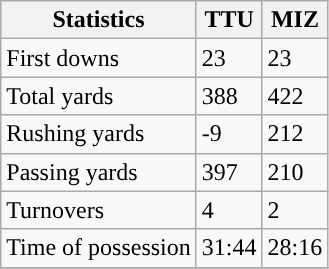<table class="wikitable" style="float: left;">
<tr>
<th>Statistics</th>
<th>TTU</th>
<th>MIZ</th>
</tr>
<tr>
<td>First downs</td>
<td>23</td>
<td>23</td>
</tr>
<tr>
<td>Total yards</td>
<td>388</td>
<td>422</td>
</tr>
<tr>
<td>Rushing yards</td>
<td>-9</td>
<td>212</td>
</tr>
<tr>
<td>Passing yards</td>
<td>397</td>
<td>210</td>
</tr>
<tr>
<td>Turnovers</td>
<td>4</td>
<td>2</td>
</tr>
<tr>
<td>Time of possession</td>
<td>31:44</td>
<td>28:16</td>
</tr>
<tr>
</tr>
</table>
